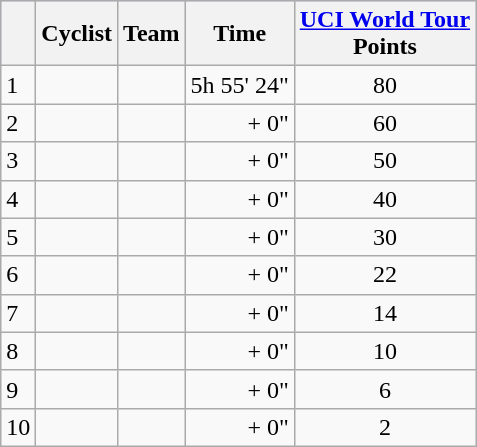<table class="wikitable">
<tr style="background:#ccccff;">
<th></th>
<th>Cyclist</th>
<th>Team</th>
<th>Time</th>
<th><a href='#'>UCI World Tour</a><br>Points</th>
</tr>
<tr>
<td>1</td>
<td></td>
<td></td>
<td align="right">5h 55' 24"</td>
<td align="center">80</td>
</tr>
<tr>
<td>2</td>
<td></td>
<td></td>
<td align="right">+ 0"</td>
<td align="center">60</td>
</tr>
<tr>
<td>3</td>
<td></td>
<td></td>
<td align="right">+ 0"</td>
<td align="center">50</td>
</tr>
<tr>
<td>4</td>
<td></td>
<td></td>
<td align="right">+ 0"</td>
<td align="center">40</td>
</tr>
<tr>
<td>5</td>
<td></td>
<td></td>
<td align="right">+ 0"</td>
<td align="center">30</td>
</tr>
<tr>
<td>6</td>
<td></td>
<td></td>
<td align="right">+ 0"</td>
<td align="center">22</td>
</tr>
<tr>
<td>7</td>
<td></td>
<td></td>
<td align="right">+ 0"</td>
<td align="center">14</td>
</tr>
<tr>
<td>8</td>
<td></td>
<td></td>
<td align="right">+ 0"</td>
<td align="center">10</td>
</tr>
<tr>
<td>9</td>
<td></td>
<td></td>
<td align="right">+ 0"</td>
<td align="center">6</td>
</tr>
<tr>
<td>10</td>
<td></td>
<td></td>
<td align="right">+ 0"</td>
<td align="center">2</td>
</tr>
</table>
